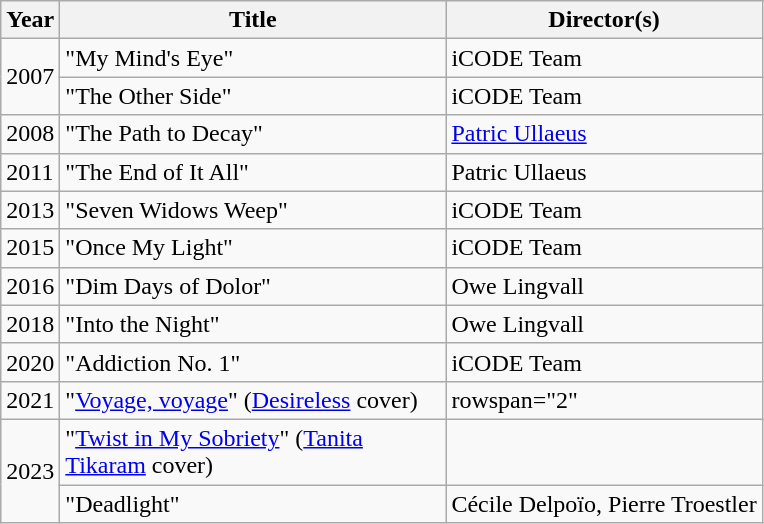<table class="wikitable">
<tr>
<th>Year</th>
<th width="250">Title</th>
<th>Director(s)</th>
</tr>
<tr>
<td rowspan="2">2007</td>
<td>"My Mind's Eye"</td>
<td>iCODE Team</td>
</tr>
<tr>
<td>"The Other Side"</td>
<td>iCODE Team</td>
</tr>
<tr>
<td>2008</td>
<td>"The Path to Decay"</td>
<td><a href='#'>Patric Ullaeus</a></td>
</tr>
<tr>
<td>2011</td>
<td>"The End of It All"</td>
<td>Patric Ullaeus</td>
</tr>
<tr>
<td>2013</td>
<td>"Seven Widows Weep"</td>
<td>iCODE Team</td>
</tr>
<tr>
<td>2015</td>
<td>"Once My Light"</td>
<td>iCODE Team</td>
</tr>
<tr>
<td>2016</td>
<td>"Dim Days of Dolor"</td>
<td>Owe Lingvall</td>
</tr>
<tr>
<td>2018</td>
<td>"Into the Night"</td>
<td>Owe Lingvall</td>
</tr>
<tr>
<td>2020</td>
<td>"Addiction No. 1"</td>
<td>iCODE Team</td>
</tr>
<tr>
<td>2021</td>
<td>"<a href='#'>Voyage, voyage</a>" (<a href='#'>Desireless</a> cover)</td>
<td>rowspan="2" </td>
</tr>
<tr>
<td rowspan="2">2023</td>
<td>"<a href='#'>Twist in My Sobriety</a>" (<a href='#'>Tanita Tikaram</a> cover)</td>
</tr>
<tr>
<td>"Deadlight"</td>
<td>Cécile Delpoïo, Pierre Troestler</td>
</tr>
</table>
